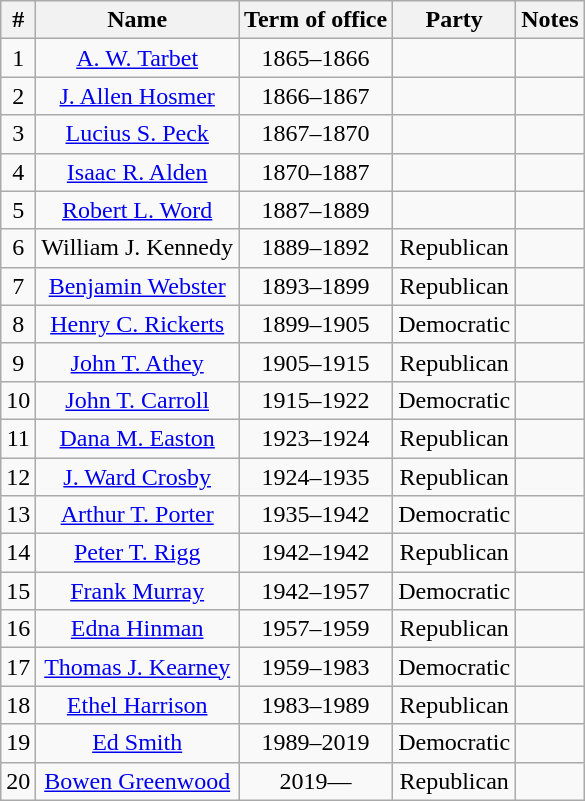<table class="wikitable sortable" style="text-align:center;">
<tr>
<th bgcolor=#cccccc>#</th>
<th bgcolor=#cccccc>Name</th>
<th bgcolor=#cccccc>Term of office</th>
<th bgcolor=#cccccc>Party</th>
<th bgcolor=#cccccc>Notes</th>
</tr>
<tr>
<td>1</td>
<td><a href='#'>A. W. Tarbet</a></td>
<td>1865–1866</td>
<td></td>
<td></td>
</tr>
<tr>
<td>2</td>
<td><a href='#'>J. Allen Hosmer</a></td>
<td>1866–1867</td>
<td></td>
<td></td>
</tr>
<tr>
<td>3</td>
<td><a href='#'>Lucius S. Peck</a></td>
<td>1867–1870</td>
<td></td>
<td></td>
</tr>
<tr>
<td>4</td>
<td><a href='#'>Isaac R. Alden</a></td>
<td>1870–1887</td>
<td></td>
<td></td>
</tr>
<tr>
<td>5</td>
<td><a href='#'>Robert L. Word</a></td>
<td>1887–1889</td>
<td></td>
<td></td>
</tr>
<tr>
<td>6</td>
<td>William J. Kennedy</td>
<td>1889–1892</td>
<td>Republican</td>
<td></td>
</tr>
<tr>
<td>7</td>
<td><a href='#'>Benjamin Webster</a></td>
<td>1893–1899</td>
<td>Republican</td>
<td></td>
</tr>
<tr>
<td>8</td>
<td><a href='#'>Henry C. Rickerts</a></td>
<td>1899–1905</td>
<td>Democratic</td>
<td></td>
</tr>
<tr>
<td>9</td>
<td><a href='#'>John T. Athey</a></td>
<td>1905–1915</td>
<td>Republican</td>
<td></td>
</tr>
<tr>
<td>10</td>
<td><a href='#'>John T. Carroll</a></td>
<td>1915–1922</td>
<td>Democratic</td>
<td></td>
</tr>
<tr>
<td>11</td>
<td><a href='#'>Dana M. Easton</a></td>
<td>1923–1924</td>
<td>Republican</td>
<td></td>
</tr>
<tr>
<td>12</td>
<td><a href='#'>J. Ward Crosby</a></td>
<td>1924–1935</td>
<td>Republican</td>
<td></td>
</tr>
<tr>
<td>13</td>
<td><a href='#'>Arthur T. Porter</a></td>
<td>1935–1942</td>
<td>Democratic</td>
<td></td>
</tr>
<tr>
<td>14</td>
<td><a href='#'>Peter T. Rigg</a></td>
<td>1942–1942</td>
<td>Republican</td>
<td></td>
</tr>
<tr>
<td>15</td>
<td><a href='#'>Frank Murray</a></td>
<td>1942–1957</td>
<td>Democratic</td>
<td></td>
</tr>
<tr>
<td>16</td>
<td><a href='#'>Edna Hinman</a></td>
<td>1957–1959</td>
<td>Republican</td>
<td></td>
</tr>
<tr>
<td>17</td>
<td><a href='#'>Thomas J. Kearney</a></td>
<td>1959–1983</td>
<td>Democratic</td>
<td></td>
</tr>
<tr>
<td>18</td>
<td><a href='#'>Ethel Harrison</a></td>
<td>1983–1989</td>
<td>Republican</td>
<td></td>
</tr>
<tr>
<td>19</td>
<td><a href='#'>Ed Smith</a></td>
<td>1989–2019</td>
<td>Democratic</td>
<td></td>
</tr>
<tr>
<td>20</td>
<td><a href='#'>Bowen Greenwood</a></td>
<td>2019—</td>
<td>Republican</td>
<td></td>
</tr>
</table>
